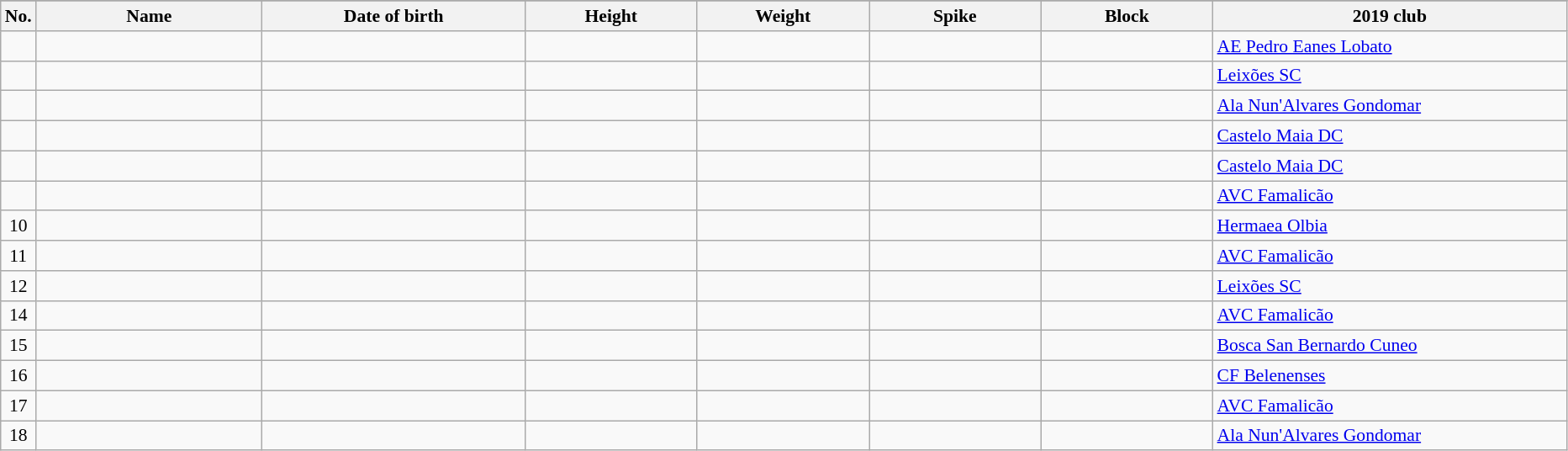<table class="wikitable sortable" style="font-size:90%; text-align:center;">
<tr>
</tr>
<tr>
<th>No.</th>
<th style="width:12em">Name</th>
<th style="width:14em">Date of birth</th>
<th style="width:9em">Height</th>
<th style="width:9em">Weight</th>
<th style="width:9em">Spike</th>
<th style="width:9em">Block</th>
<th style="width:19em">2019 club</th>
</tr>
<tr>
<td></td>
<td align=left></td>
<td align=right></td>
<td></td>
<td></td>
<td></td>
<td></td>
<td align=left> <a href='#'>AE Pedro Eanes Lobato</a></td>
</tr>
<tr>
<td></td>
<td align=left></td>
<td align=right></td>
<td></td>
<td></td>
<td></td>
<td></td>
<td align=left> <a href='#'>Leixões SC</a></td>
</tr>
<tr>
<td></td>
<td align=left></td>
<td align=right></td>
<td></td>
<td></td>
<td></td>
<td></td>
<td align=left> <a href='#'>Ala Nun'Alvares Gondomar</a></td>
</tr>
<tr>
<td></td>
<td align=left></td>
<td align=right></td>
<td></td>
<td></td>
<td></td>
<td></td>
<td align=left> <a href='#'>Castelo Maia DC</a></td>
</tr>
<tr>
<td></td>
<td align=left></td>
<td align=right></td>
<td></td>
<td></td>
<td></td>
<td></td>
<td align=left> <a href='#'>Castelo Maia DC</a></td>
</tr>
<tr>
<td></td>
<td align=left></td>
<td align=right></td>
<td></td>
<td></td>
<td></td>
<td></td>
<td align=left> <a href='#'>AVC Famalicão</a></td>
</tr>
<tr>
<td>10</td>
<td align=left></td>
<td align=right></td>
<td></td>
<td></td>
<td></td>
<td></td>
<td align=left> <a href='#'>Hermaea Olbia</a></td>
</tr>
<tr>
<td>11</td>
<td align=left></td>
<td align=right></td>
<td></td>
<td></td>
<td></td>
<td></td>
<td align=left> <a href='#'>AVC Famalicão</a></td>
</tr>
<tr>
<td>12</td>
<td align=left></td>
<td align=right></td>
<td></td>
<td></td>
<td></td>
<td></td>
<td align=left> <a href='#'>Leixões SC</a></td>
</tr>
<tr>
<td>14</td>
<td align=left></td>
<td align=right></td>
<td></td>
<td></td>
<td></td>
<td></td>
<td align=left> <a href='#'>AVC Famalicão</a></td>
</tr>
<tr>
<td>15</td>
<td align=left></td>
<td align=right></td>
<td></td>
<td></td>
<td></td>
<td></td>
<td align=left> <a href='#'>Bosca San Bernardo Cuneo</a></td>
</tr>
<tr>
<td>16</td>
<td align=left></td>
<td align=right></td>
<td></td>
<td></td>
<td></td>
<td></td>
<td align=left> <a href='#'>CF Belenenses</a></td>
</tr>
<tr>
<td>17</td>
<td align=left></td>
<td align=right></td>
<td></td>
<td></td>
<td></td>
<td></td>
<td align=left> <a href='#'>AVC Famalicão</a></td>
</tr>
<tr>
<td>18</td>
<td align=left></td>
<td align=right></td>
<td></td>
<td></td>
<td></td>
<td></td>
<td align=left> <a href='#'>Ala Nun'Alvares Gondomar</a></td>
</tr>
</table>
